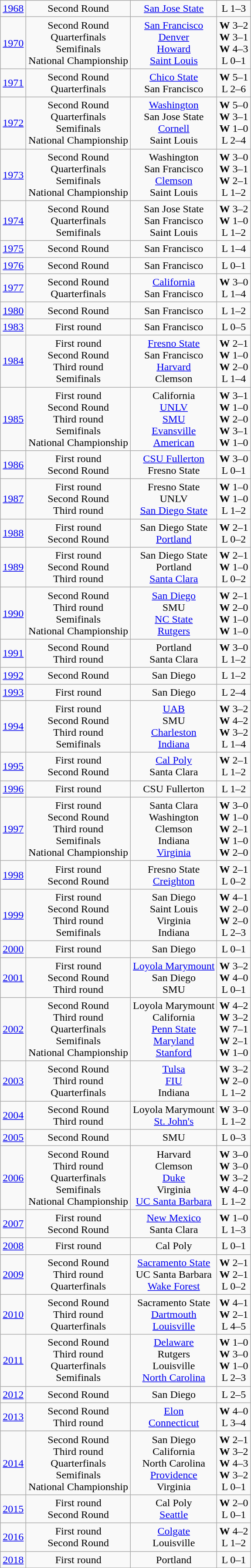<table class="wikitable">
<tr align="center">
<td><a href='#'>1968</a></td>
<td>Second Round</td>
<td><a href='#'>San Jose State</a></td>
<td>L 1–3</td>
</tr>
<tr align="center">
<td><a href='#'>1970</a></td>
<td>Second Round<br>Quarterfinals<br>Semifinals<br>National Championship</td>
<td><a href='#'>San Francisco</a><br><a href='#'>Denver</a><br><a href='#'>Howard</a><br><a href='#'>Saint Louis</a></td>
<td><strong>W</strong> 3–2<br><strong>W</strong> 3–1<br><strong>W</strong> 4–3<br>L 0–1</td>
</tr>
<tr align="center">
<td><a href='#'>1971</a></td>
<td>Second Round<br>Quarterfinals</td>
<td><a href='#'>Chico State</a><br>San Francisco</td>
<td><strong>W</strong> 5–1<br>L 2–6</td>
</tr>
<tr align="center">
<td><a href='#'>1972</a></td>
<td>Second Round<br>Quarterfinals<br>Semifinals<br>National Championship</td>
<td><a href='#'>Washington</a><br>San Jose State<br><a href='#'>Cornell</a><br>Saint Louis</td>
<td><strong>W</strong> 5–0<br><strong>W</strong> 3–1<br><strong>W</strong> 1–0<br>L 2–4</td>
</tr>
<tr align="center">
<td><a href='#'>1973</a></td>
<td>Second Round<br>Quarterfinals<br>Semifinals<br>National Championship</td>
<td>Washington<br>San Francisco<br><a href='#'>Clemson</a><br>Saint Louis</td>
<td><strong>W</strong> 3–0<br><strong>W</strong> 3–1<br><strong>W</strong> 2–1<br>L 1–2</td>
</tr>
<tr align="center">
<td><a href='#'>1974</a></td>
<td>Second Round<br>Quarterfinals<br>Semifinals</td>
<td>San Jose State<br>San Francisco<br>Saint Louis</td>
<td><strong>W</strong> 3–2<br><strong>W</strong> 1–0<br>L 1–2</td>
</tr>
<tr align="center">
<td><a href='#'>1975</a></td>
<td>Second Round</td>
<td>San Francisco</td>
<td>L 1–4</td>
</tr>
<tr align="center">
<td><a href='#'>1976</a></td>
<td>Second Round</td>
<td>San Francisco</td>
<td>L 0–1</td>
</tr>
<tr align="center">
<td><a href='#'>1977</a></td>
<td>Second Round<br>Quarterfinals</td>
<td><a href='#'>California</a><br>San Francisco</td>
<td><strong>W</strong> 3–0<br>L 1–4</td>
</tr>
<tr align="center">
<td><a href='#'>1980</a></td>
<td>Second Round</td>
<td>San Francisco</td>
<td>L 1–2</td>
</tr>
<tr align="center">
<td><a href='#'>1983</a></td>
<td>First round</td>
<td>San Francisco</td>
<td>L 0–5</td>
</tr>
<tr align="center">
<td><a href='#'>1984</a></td>
<td>First round<br>Second Round<br>Third round<br>Semifinals</td>
<td><a href='#'>Fresno State</a><br>San Francisco<br><a href='#'>Harvard</a><br>Clemson</td>
<td><strong>W</strong> 2–1<br><strong>W</strong> 1–0<br><strong>W</strong> 2–0<br>L 1–4</td>
</tr>
<tr align="center">
<td><a href='#'>1985</a></td>
<td>First round<br>Second Round<br>Third round<br>Semifinals<br>National Championship</td>
<td>California<br><a href='#'>UNLV</a><br><a href='#'>SMU</a><br><a href='#'>Evansville</a><br><a href='#'>American</a></td>
<td><strong>W</strong> 3–1<br><strong>W</strong> 1–0<br><strong>W</strong> 2–0<br><strong>W</strong> 3–1<br><strong>W</strong> 1–0</td>
</tr>
<tr align="center">
<td><a href='#'>1986</a></td>
<td>First round<br>Second Round</td>
<td><a href='#'>CSU Fullerton</a><br>Fresno State</td>
<td><strong>W</strong> 3–0<br>L 0–1</td>
</tr>
<tr align="center">
<td><a href='#'>1987</a></td>
<td>First round<br>Second Round<br>Third round</td>
<td>Fresno State<br>UNLV<br><a href='#'>San Diego State</a></td>
<td><strong>W</strong> 1–0<br><strong>W</strong> 1–0<br>L 1–2</td>
</tr>
<tr align="center">
<td><a href='#'>1988</a></td>
<td>First round<br>Second Round</td>
<td>San Diego State<br><a href='#'>Portland</a></td>
<td><strong>W</strong> 2–1<br>L 0–2</td>
</tr>
<tr align="center">
<td><a href='#'>1989</a></td>
<td>First round<br>Second Round<br>Third round</td>
<td>San Diego State<br>Portland<br><a href='#'>Santa Clara</a></td>
<td><strong>W</strong> 2–1<br><strong>W</strong> 1–0<br>L 0–2</td>
</tr>
<tr align="center">
<td><a href='#'>1990</a></td>
<td>Second Round<br>Third round<br>Semifinals<br>National Championship</td>
<td><a href='#'>San Diego</a><br>SMU<br><a href='#'>NC State</a><br><a href='#'>Rutgers</a></td>
<td><strong>W</strong> 2–1<br><strong>W</strong> 2–0<br><strong>W</strong> 1–0<br><strong>W</strong> 1–0</td>
</tr>
<tr align="center">
<td><a href='#'>1991</a></td>
<td>Second Round<br>Third round</td>
<td>Portland<br>Santa Clara</td>
<td><strong>W</strong> 3–0<br>L 1–2</td>
</tr>
<tr align="center">
<td><a href='#'>1992</a></td>
<td>Second Round</td>
<td>San Diego</td>
<td>L 1–2</td>
</tr>
<tr align="center">
<td><a href='#'>1993</a></td>
<td>First round</td>
<td>San Diego</td>
<td>L 2–4</td>
</tr>
<tr align="center">
<td><a href='#'>1994</a></td>
<td>First round<br>Second Round<br>Third round<br>Semifinals</td>
<td><a href='#'>UAB</a><br>SMU<br><a href='#'>Charleston</a><br><a href='#'>Indiana</a></td>
<td><strong>W</strong> 3–2<br><strong>W</strong> 4–2<br><strong>W</strong> 3–2<br>L 1–4</td>
</tr>
<tr align="center">
<td><a href='#'>1995</a></td>
<td>First round<br>Second Round</td>
<td><a href='#'>Cal Poly</a><br>Santa Clara</td>
<td><strong>W</strong> 2–1<br>L 1–2</td>
</tr>
<tr align="center">
<td><a href='#'>1996</a></td>
<td>First round</td>
<td>CSU Fullerton</td>
<td>L 1–2</td>
</tr>
<tr align="center">
<td><a href='#'>1997</a></td>
<td>First round<br>Second Round<br>Third round<br>Semifinals<br>National Championship</td>
<td>Santa Clara<br>Washington<br>Clemson<br>Indiana<br><a href='#'>Virginia</a></td>
<td><strong>W</strong> 3–0<br><strong>W</strong> 1–0<br><strong>W</strong> 2–1<br><strong>W</strong> 1–0<br><strong>W</strong> 2–0</td>
</tr>
<tr align="center">
<td><a href='#'>1998</a></td>
<td>First round<br>Second Round</td>
<td>Fresno State<br><a href='#'>Creighton</a></td>
<td><strong>W</strong> 2–1<br>L 0–2</td>
</tr>
<tr align="center">
<td><a href='#'>1999</a></td>
<td>First round<br>Second Round<br>Third round<br>Semifinals</td>
<td>San Diego<br>Saint Louis<br>Virginia<br>Indiana</td>
<td><strong>W</strong> 4–1<br><strong>W</strong> 2–0<br><strong>W</strong> 2–0<br>L 2–3</td>
</tr>
<tr align="center">
<td><a href='#'>2000</a></td>
<td>First round</td>
<td>San Diego</td>
<td>L 0–1</td>
</tr>
<tr align="center">
<td><a href='#'>2001</a></td>
<td>First round<br>Second Round<br>Third round</td>
<td><a href='#'>Loyola Marymount</a><br>San Diego<br>SMU</td>
<td><strong>W</strong> 3–2<br><strong>W</strong> 4–0<br>L 0–1</td>
</tr>
<tr align="center">
<td><a href='#'>2002</a></td>
<td>Second Round<br>Third round<br>Quarterfinals<br>Semifinals<br>National Championship</td>
<td>Loyola Marymount<br>California<br><a href='#'>Penn State</a><br><a href='#'>Maryland</a><br><a href='#'>Stanford</a></td>
<td><strong>W</strong> 4–2<br><strong>W</strong> 3–2<br><strong>W</strong> 7–1<br><strong>W</strong> 2–1<br><strong>W</strong> 1–0</td>
</tr>
<tr align="center">
<td><a href='#'>2003</a></td>
<td>Second Round<br>Third round<br>Quarterfinals</td>
<td><a href='#'>Tulsa</a><br><a href='#'>FIU</a><br>Indiana</td>
<td><strong>W</strong> 3–2<br><strong>W</strong> 2–0<br>L 1–2</td>
</tr>
<tr align="center">
<td><a href='#'>2004</a></td>
<td>Second Round<br>Third round</td>
<td>Loyola Marymount<br><a href='#'>St. John's</a></td>
<td><strong>W</strong> 3–0<br>L 1–2</td>
</tr>
<tr align="center">
<td><a href='#'>2005</a></td>
<td>Second Round</td>
<td>SMU</td>
<td>L 0–3</td>
</tr>
<tr align="center">
<td><a href='#'>2006</a></td>
<td>Second Round<br>Third round<br>Quarterfinals<br>Semifinals<br>National Championship</td>
<td>Harvard<br>Clemson<br><a href='#'>Duke</a><br>Virginia<br><a href='#'>UC Santa Barbara</a></td>
<td><strong>W</strong> 3–0<br><strong>W</strong> 3–0<br><strong>W</strong> 3–2<br><strong>W</strong> 4–0<br>L 1–2</td>
</tr>
<tr align="center">
<td><a href='#'>2007</a></td>
<td>First round<br>Second Round</td>
<td><a href='#'>New Mexico</a><br>Santa Clara</td>
<td><strong>W</strong> 1–0<br>L 1–3</td>
</tr>
<tr align="center">
<td><a href='#'>2008</a></td>
<td>First round</td>
<td>Cal Poly</td>
<td>L 0–1</td>
</tr>
<tr align="center">
<td><a href='#'>2009</a></td>
<td>Second Round<br>Third round<br>Quarterfinals</td>
<td><a href='#'>Sacramento State</a><br>UC Santa Barbara<br><a href='#'>Wake Forest</a></td>
<td><strong>W</strong> 2–1<br><strong>W</strong> 2–1<br>L 0–2</td>
</tr>
<tr align="center">
<td><a href='#'>2010</a></td>
<td>Second Round<br>Third round<br>Quarterfinals</td>
<td>Sacramento State<br><a href='#'>Dartmouth</a><br><a href='#'>Louisville</a></td>
<td><strong>W</strong> 4–1<br><strong>W</strong> 2–1<br>L 4–5</td>
</tr>
<tr align="center">
<td><a href='#'>2011</a></td>
<td>Second Round<br>Third round<br>Quarterfinals<br>Semifinals</td>
<td><a href='#'>Delaware</a><br>Rutgers<br>Louisville<br><a href='#'>North Carolina</a></td>
<td><strong>W</strong> 1–0<br><strong>W</strong> 3–0<br><strong>W</strong> 1–0<br>L 2–3</td>
</tr>
<tr align="center">
<td><a href='#'>2012</a></td>
<td>Second Round</td>
<td>San Diego</td>
<td>L 2–5</td>
</tr>
<tr align="center">
<td><a href='#'>2013</a></td>
<td>Second Round<br>Third round</td>
<td><a href='#'>Elon</a><br><a href='#'>Connecticut</a></td>
<td><strong>W</strong> 4–0<br>L 3–4</td>
</tr>
<tr align="center">
<td><a href='#'>2014</a></td>
<td>Second Round<br>Third round<br>Quarterfinals<br>Semifinals<br>National Championship</td>
<td>San Diego<br>California<br>North Carolina<br><a href='#'>Providence</a><br>Virginia</td>
<td><strong>W</strong> 2–1<br><strong>W</strong> 3–2<br><strong>W</strong> 4–3<br><strong>W</strong> 3–2<br>L 0–1</td>
</tr>
<tr align="center">
<td><a href='#'>2015</a></td>
<td>First round<br>Second Round</td>
<td>Cal Poly<br><a href='#'>Seattle</a></td>
<td><strong>W</strong> 2–0<br>L 0–1</td>
</tr>
<tr align="center">
<td><a href='#'>2016</a></td>
<td>First round<br>Second Round</td>
<td><a href='#'>Colgate</a><br>Louisville</td>
<td><strong>W</strong> 4–2<br>L 1–2</td>
</tr>
<tr align="center">
<td><a href='#'>2018</a></td>
<td>First round</td>
<td>Portland</td>
<td>L 0–1</td>
</tr>
</table>
